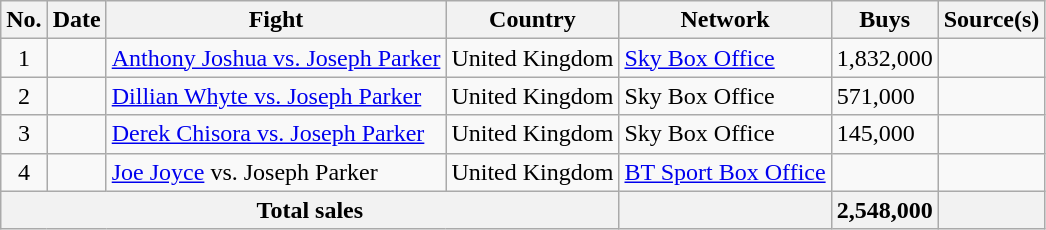<table class="wikitable sortable">
<tr>
<th>No.</th>
<th>Date</th>
<th>Fight</th>
<th>Country</th>
<th>Network</th>
<th>Buys</th>
<th class="unsortable">Source(s)</th>
</tr>
<tr>
<td align=center>1</td>
<td></td>
<td><a href='#'>Anthony Joshua vs. Joseph Parker</a></td>
<td>United Kingdom</td>
<td><a href='#'>Sky Box Office</a></td>
<td>1,832,000</td>
<td></td>
</tr>
<tr>
<td align=center>2</td>
<td></td>
<td><a href='#'>Dillian Whyte vs. Joseph Parker</a></td>
<td>United Kingdom</td>
<td>Sky Box Office</td>
<td>571,000</td>
<td></td>
</tr>
<tr>
<td align=center>3</td>
<td></td>
<td><a href='#'>Derek Chisora vs. Joseph Parker</a></td>
<td>United Kingdom</td>
<td>Sky Box Office</td>
<td>145,000</td>
<td></td>
</tr>
<tr>
<td align=center>4</td>
<td></td>
<td><a href='#'>Joe Joyce</a> vs. Joseph Parker</td>
<td>United Kingdom</td>
<td><a href='#'>BT Sport Box Office</a></td>
<td></td>
<td></td>
</tr>
<tr>
<th colspan="4">Total sales</th>
<th></th>
<th>2,548,000</th>
<th></th>
</tr>
</table>
